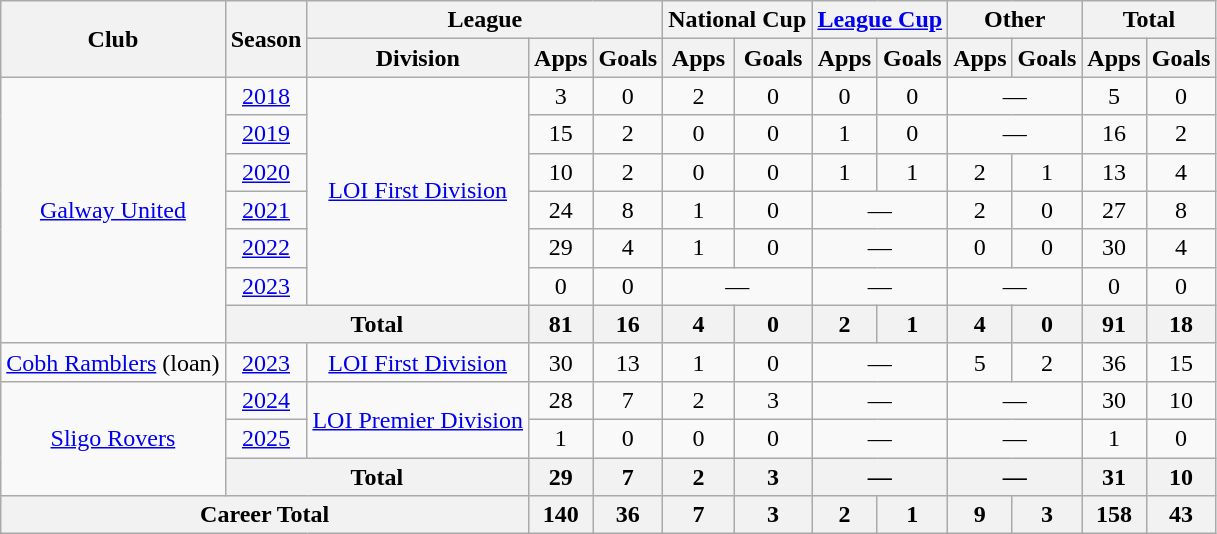<table class=wikitable style="text-align: center">
<tr>
<th rowspan=2>Club</th>
<th rowspan=2>Season</th>
<th colspan=3>League</th>
<th colspan=2>National Cup</th>
<th colspan=2><a href='#'>League Cup</a></th>
<th colspan=2>Other</th>
<th colspan=2>Total</th>
</tr>
<tr>
<th>Division</th>
<th>Apps</th>
<th>Goals</th>
<th>Apps</th>
<th>Goals</th>
<th>Apps</th>
<th>Goals</th>
<th>Apps</th>
<th>Goals</th>
<th>Apps</th>
<th>Goals</th>
</tr>
<tr>
<td rowspan="7"><a href='#'>Galway United</a></td>
<td><a href='#'>2018</a></td>
<td rowspan="6"><a href='#'>LOI First Division</a></td>
<td>3</td>
<td>0</td>
<td>2</td>
<td>0</td>
<td>0</td>
<td>0</td>
<td colspan="2">—</td>
<td>5</td>
<td>0</td>
</tr>
<tr>
<td><a href='#'>2019</a></td>
<td>15</td>
<td>2</td>
<td>0</td>
<td>0</td>
<td>1</td>
<td>0</td>
<td colspan="2">—</td>
<td>16</td>
<td>2</td>
</tr>
<tr>
<td><a href='#'>2020</a></td>
<td>10</td>
<td>2</td>
<td>0</td>
<td>0</td>
<td>1</td>
<td>1</td>
<td>2</td>
<td>1</td>
<td>13</td>
<td>4</td>
</tr>
<tr>
<td><a href='#'>2021</a></td>
<td>24</td>
<td>8</td>
<td>1</td>
<td>0</td>
<td colspan="2">—</td>
<td>2</td>
<td>0</td>
<td>27</td>
<td>8</td>
</tr>
<tr>
<td><a href='#'>2022</a></td>
<td>29</td>
<td>4</td>
<td>1</td>
<td>0</td>
<td colspan="2">—</td>
<td>0</td>
<td>0</td>
<td>30</td>
<td>4</td>
</tr>
<tr>
<td><a href='#'>2023</a></td>
<td>0</td>
<td>0</td>
<td colspan="2">—</td>
<td colspan="2">—</td>
<td colspan="2">—</td>
<td>0</td>
<td>0</td>
</tr>
<tr>
<th colspan="2">Total</th>
<th>81</th>
<th>16</th>
<th>4</th>
<th>0</th>
<th>2</th>
<th>1</th>
<th>4</th>
<th>0</th>
<th>91</th>
<th>18</th>
</tr>
<tr>
<td><a href='#'>Cobh Ramblers</a> (loan)</td>
<td><a href='#'>2023</a></td>
<td><a href='#'>LOI First Division</a></td>
<td>30</td>
<td>13</td>
<td>1</td>
<td>0</td>
<td colspan="2">—</td>
<td>5</td>
<td>2</td>
<td>36</td>
<td>15</td>
</tr>
<tr>
<td rowspan="3"><a href='#'>Sligo Rovers</a></td>
<td><a href='#'>2024</a></td>
<td rowspan="2"><a href='#'>LOI Premier Division</a></td>
<td>28</td>
<td>7</td>
<td>2</td>
<td>3</td>
<td colspan="2">—</td>
<td colspan="2">—</td>
<td>30</td>
<td>10</td>
</tr>
<tr>
<td><a href='#'>2025</a></td>
<td>1</td>
<td>0</td>
<td>0</td>
<td>0</td>
<td colspan="2">—</td>
<td colspan="2">—</td>
<td>1</td>
<td>0</td>
</tr>
<tr>
<th colspan="2">Total</th>
<th>29</th>
<th>7</th>
<th>2</th>
<th>3</th>
<th colspan="2">—</th>
<th colspan="2">—</th>
<th>31</th>
<th>10</th>
</tr>
<tr>
<th colspan="3">Career Total</th>
<th>140</th>
<th>36</th>
<th>7</th>
<th>3</th>
<th>2</th>
<th>1</th>
<th>9</th>
<th>3</th>
<th>158</th>
<th>43</th>
</tr>
</table>
